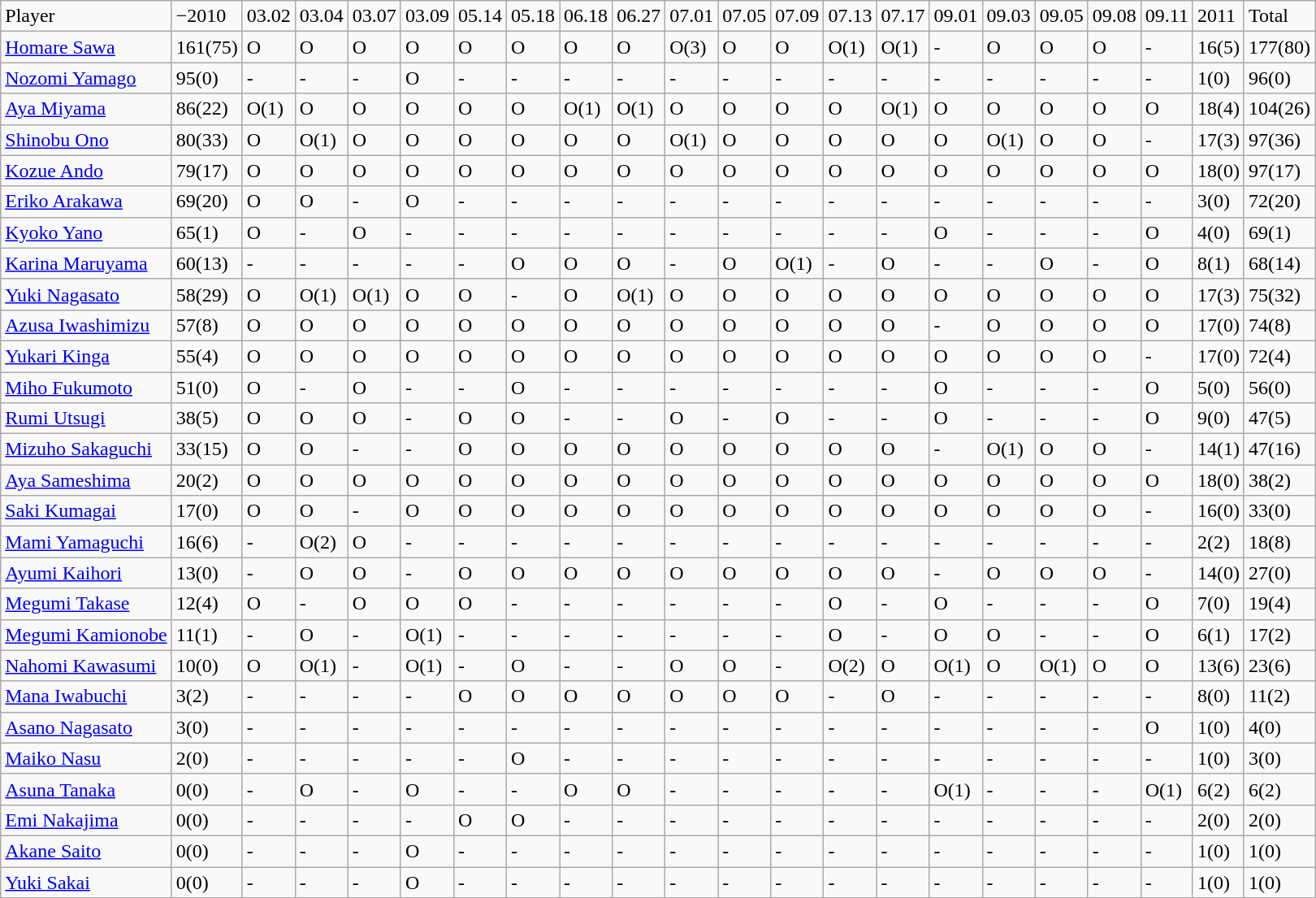<table class="wikitable" style="text-align:left;">
<tr>
<td>Player</td>
<td>−2010</td>
<td>03.02</td>
<td>03.04</td>
<td>03.07</td>
<td>03.09</td>
<td>05.14</td>
<td>05.18</td>
<td>06.18</td>
<td>06.27</td>
<td>07.01</td>
<td>07.05</td>
<td>07.09</td>
<td>07.13</td>
<td>07.17</td>
<td>09.01</td>
<td>09.03</td>
<td>09.05</td>
<td>09.08</td>
<td>09.11</td>
<td>2011</td>
<td>Total</td>
</tr>
<tr>
<td><a href='#'>Homare Sawa</a></td>
<td>161(75)</td>
<td>O</td>
<td>O</td>
<td>O</td>
<td>O</td>
<td>O</td>
<td>O</td>
<td>O</td>
<td>O</td>
<td>O(3)</td>
<td>O</td>
<td>O</td>
<td>O(1)</td>
<td>O(1)</td>
<td>-</td>
<td>O</td>
<td>O</td>
<td>O</td>
<td>-</td>
<td>16(5)</td>
<td>177(80)</td>
</tr>
<tr>
<td><a href='#'>Nozomi Yamago</a></td>
<td>95(0)</td>
<td>-</td>
<td>-</td>
<td>-</td>
<td>O</td>
<td>-</td>
<td>-</td>
<td>-</td>
<td>-</td>
<td>-</td>
<td>-</td>
<td>-</td>
<td>-</td>
<td>-</td>
<td>-</td>
<td>-</td>
<td>-</td>
<td>-</td>
<td>-</td>
<td>1(0)</td>
<td>96(0)</td>
</tr>
<tr>
<td><a href='#'>Aya Miyama</a></td>
<td>86(22)</td>
<td>O(1)</td>
<td>O</td>
<td>O</td>
<td>O</td>
<td>O</td>
<td>O</td>
<td>O(1)</td>
<td>O(1)</td>
<td>O</td>
<td>O</td>
<td>O</td>
<td>O</td>
<td>O(1)</td>
<td>O</td>
<td>O</td>
<td>O</td>
<td>O</td>
<td>O</td>
<td>18(4)</td>
<td>104(26)</td>
</tr>
<tr>
<td><a href='#'>Shinobu Ono</a></td>
<td>80(33)</td>
<td>O</td>
<td>O(1)</td>
<td>O</td>
<td>O</td>
<td>O</td>
<td>O</td>
<td>O</td>
<td>O</td>
<td>O(1)</td>
<td>O</td>
<td>O</td>
<td>O</td>
<td>O</td>
<td>O</td>
<td>O(1)</td>
<td>O</td>
<td>O</td>
<td>-</td>
<td>17(3)</td>
<td>97(36)</td>
</tr>
<tr>
<td><a href='#'>Kozue Ando</a></td>
<td>79(17)</td>
<td>O</td>
<td>O</td>
<td>O</td>
<td>O</td>
<td>O</td>
<td>O</td>
<td>O</td>
<td>O</td>
<td>O</td>
<td>O</td>
<td>O</td>
<td>O</td>
<td>O</td>
<td>O</td>
<td>O</td>
<td>O</td>
<td>O</td>
<td>O</td>
<td>18(0)</td>
<td>97(17)</td>
</tr>
<tr>
<td><a href='#'>Eriko Arakawa</a></td>
<td>69(20)</td>
<td>O</td>
<td>O</td>
<td>-</td>
<td>O</td>
<td>-</td>
<td>-</td>
<td>-</td>
<td>-</td>
<td>-</td>
<td>-</td>
<td>-</td>
<td>-</td>
<td>-</td>
<td>-</td>
<td>-</td>
<td>-</td>
<td>-</td>
<td>-</td>
<td>3(0)</td>
<td>72(20)</td>
</tr>
<tr>
<td><a href='#'>Kyoko Yano</a></td>
<td>65(1)</td>
<td>O</td>
<td>-</td>
<td>O</td>
<td>-</td>
<td>-</td>
<td>-</td>
<td>-</td>
<td>-</td>
<td>-</td>
<td>-</td>
<td>-</td>
<td>-</td>
<td>-</td>
<td>O</td>
<td>-</td>
<td>-</td>
<td>-</td>
<td>O</td>
<td>4(0)</td>
<td>69(1)</td>
</tr>
<tr>
<td><a href='#'>Karina Maruyama</a></td>
<td>60(13)</td>
<td>-</td>
<td>-</td>
<td>-</td>
<td>-</td>
<td>-</td>
<td>O</td>
<td>O</td>
<td>O</td>
<td>-</td>
<td>O</td>
<td>O(1)</td>
<td>-</td>
<td>O</td>
<td>-</td>
<td>-</td>
<td>O</td>
<td>-</td>
<td>O</td>
<td>8(1)</td>
<td>68(14)</td>
</tr>
<tr>
<td><a href='#'>Yuki Nagasato</a></td>
<td>58(29)</td>
<td>O</td>
<td>O(1)</td>
<td>O(1)</td>
<td>O</td>
<td>O</td>
<td>-</td>
<td>O</td>
<td>O(1)</td>
<td>O</td>
<td>O</td>
<td>O</td>
<td>O</td>
<td>O</td>
<td>O</td>
<td>O</td>
<td>O</td>
<td>O</td>
<td>O</td>
<td>17(3)</td>
<td>75(32)</td>
</tr>
<tr>
<td><a href='#'>Azusa Iwashimizu</a></td>
<td>57(8)</td>
<td>O</td>
<td>O</td>
<td>O</td>
<td>O</td>
<td>O</td>
<td>O</td>
<td>O</td>
<td>O</td>
<td>O</td>
<td>O</td>
<td>O</td>
<td>O</td>
<td>O</td>
<td>-</td>
<td>O</td>
<td>O</td>
<td>O</td>
<td>O</td>
<td>17(0)</td>
<td>74(8)</td>
</tr>
<tr>
<td><a href='#'>Yukari Kinga</a></td>
<td>55(4)</td>
<td>O</td>
<td>O</td>
<td>O</td>
<td>O</td>
<td>O</td>
<td>O</td>
<td>O</td>
<td>O</td>
<td>O</td>
<td>O</td>
<td>O</td>
<td>O</td>
<td>O</td>
<td>O</td>
<td>O</td>
<td>O</td>
<td>O</td>
<td>-</td>
<td>17(0)</td>
<td>72(4)</td>
</tr>
<tr>
<td><a href='#'>Miho Fukumoto</a></td>
<td>51(0)</td>
<td>O</td>
<td>-</td>
<td>O</td>
<td>-</td>
<td>-</td>
<td>O</td>
<td>-</td>
<td>-</td>
<td>-</td>
<td>-</td>
<td>-</td>
<td>-</td>
<td>-</td>
<td>O</td>
<td>-</td>
<td>-</td>
<td>-</td>
<td>O</td>
<td>5(0)</td>
<td>56(0)</td>
</tr>
<tr>
<td><a href='#'>Rumi Utsugi</a></td>
<td>38(5)</td>
<td>O</td>
<td>O</td>
<td>O</td>
<td>-</td>
<td>O</td>
<td>O</td>
<td>-</td>
<td>-</td>
<td>O</td>
<td>-</td>
<td>O</td>
<td>-</td>
<td>-</td>
<td>O</td>
<td>-</td>
<td>-</td>
<td>-</td>
<td>O</td>
<td>9(0)</td>
<td>47(5)</td>
</tr>
<tr>
<td><a href='#'>Mizuho Sakaguchi</a></td>
<td>33(15)</td>
<td>O</td>
<td>O</td>
<td>-</td>
<td>-</td>
<td>O</td>
<td>O</td>
<td>O</td>
<td>O</td>
<td>O</td>
<td>O</td>
<td>O</td>
<td>O</td>
<td>O</td>
<td>-</td>
<td>O(1)</td>
<td>O</td>
<td>O</td>
<td>-</td>
<td>14(1)</td>
<td>47(16)</td>
</tr>
<tr>
<td><a href='#'>Aya Sameshima</a></td>
<td>20(2)</td>
<td>O</td>
<td>O</td>
<td>O</td>
<td>O</td>
<td>O</td>
<td>O</td>
<td>O</td>
<td>O</td>
<td>O</td>
<td>O</td>
<td>O</td>
<td>O</td>
<td>O</td>
<td>O</td>
<td>O</td>
<td>O</td>
<td>O</td>
<td>O</td>
<td>18(0)</td>
<td>38(2)</td>
</tr>
<tr>
<td><a href='#'>Saki Kumagai</a></td>
<td>17(0)</td>
<td>O</td>
<td>O</td>
<td>-</td>
<td>O</td>
<td>O</td>
<td>O</td>
<td>O</td>
<td>O</td>
<td>O</td>
<td>O</td>
<td>O</td>
<td>O</td>
<td>O</td>
<td>O</td>
<td>O</td>
<td>O</td>
<td>O</td>
<td>-</td>
<td>16(0)</td>
<td>33(0)</td>
</tr>
<tr>
<td><a href='#'>Mami Yamaguchi</a></td>
<td>16(6)</td>
<td>-</td>
<td>O(2)</td>
<td>O</td>
<td>-</td>
<td>-</td>
<td>-</td>
<td>-</td>
<td>-</td>
<td>-</td>
<td>-</td>
<td>-</td>
<td>-</td>
<td>-</td>
<td>-</td>
<td>-</td>
<td>-</td>
<td>-</td>
<td>-</td>
<td>2(2)</td>
<td>18(8)</td>
</tr>
<tr>
<td><a href='#'>Ayumi Kaihori</a></td>
<td>13(0)</td>
<td>-</td>
<td>O</td>
<td>O</td>
<td>-</td>
<td>O</td>
<td>O</td>
<td>O</td>
<td>O</td>
<td>O</td>
<td>O</td>
<td>O</td>
<td>O</td>
<td>O</td>
<td>-</td>
<td>O</td>
<td>O</td>
<td>O</td>
<td>-</td>
<td>14(0)</td>
<td>27(0)</td>
</tr>
<tr>
<td><a href='#'>Megumi Takase</a></td>
<td>12(4)</td>
<td>O</td>
<td>-</td>
<td>O</td>
<td>O</td>
<td>O</td>
<td>-</td>
<td>-</td>
<td>-</td>
<td>-</td>
<td>-</td>
<td>-</td>
<td>O</td>
<td>-</td>
<td>O</td>
<td>-</td>
<td>-</td>
<td>-</td>
<td>O</td>
<td>7(0)</td>
<td>19(4)</td>
</tr>
<tr>
<td><a href='#'>Megumi Kamionobe</a></td>
<td>11(1)</td>
<td>-</td>
<td>O</td>
<td>-</td>
<td>O(1)</td>
<td>-</td>
<td>-</td>
<td>-</td>
<td>-</td>
<td>-</td>
<td>-</td>
<td>-</td>
<td>O</td>
<td>-</td>
<td>O</td>
<td>O</td>
<td>-</td>
<td>-</td>
<td>O</td>
<td>6(1)</td>
<td>17(2)</td>
</tr>
<tr>
<td><a href='#'>Nahomi Kawasumi</a></td>
<td>10(0)</td>
<td>O</td>
<td>O(1)</td>
<td>-</td>
<td>O(1)</td>
<td>-</td>
<td>O</td>
<td>-</td>
<td>-</td>
<td>O</td>
<td>O</td>
<td>-</td>
<td>O(2)</td>
<td>O</td>
<td>O(1)</td>
<td>O</td>
<td>O(1)</td>
<td>O</td>
<td>O</td>
<td>13(6)</td>
<td>23(6)</td>
</tr>
<tr>
<td><a href='#'>Mana Iwabuchi</a></td>
<td>3(2)</td>
<td>-</td>
<td>-</td>
<td>-</td>
<td>-</td>
<td>O</td>
<td>O</td>
<td>O</td>
<td>O</td>
<td>O</td>
<td>O</td>
<td>O</td>
<td>-</td>
<td>O</td>
<td>-</td>
<td>-</td>
<td>-</td>
<td>-</td>
<td>-</td>
<td>8(0)</td>
<td>11(2)</td>
</tr>
<tr>
<td><a href='#'>Asano Nagasato</a></td>
<td>3(0)</td>
<td>-</td>
<td>-</td>
<td>-</td>
<td>-</td>
<td>-</td>
<td>-</td>
<td>-</td>
<td>-</td>
<td>-</td>
<td>-</td>
<td>-</td>
<td>-</td>
<td>-</td>
<td>-</td>
<td>-</td>
<td>-</td>
<td>-</td>
<td>O</td>
<td>1(0)</td>
<td>4(0)</td>
</tr>
<tr>
<td><a href='#'>Maiko Nasu</a></td>
<td>2(0)</td>
<td>-</td>
<td>-</td>
<td>-</td>
<td>-</td>
<td>-</td>
<td>O</td>
<td>-</td>
<td>-</td>
<td>-</td>
<td>-</td>
<td>-</td>
<td>-</td>
<td>-</td>
<td>-</td>
<td>-</td>
<td>-</td>
<td>-</td>
<td>-</td>
<td>1(0)</td>
<td>3(0)</td>
</tr>
<tr>
<td><a href='#'>Asuna Tanaka</a></td>
<td>0(0)</td>
<td>-</td>
<td>O</td>
<td>-</td>
<td>O</td>
<td>-</td>
<td>-</td>
<td>O</td>
<td>O</td>
<td>-</td>
<td>-</td>
<td>-</td>
<td>-</td>
<td>-</td>
<td>O(1)</td>
<td>-</td>
<td>-</td>
<td>-</td>
<td>O(1)</td>
<td>6(2)</td>
<td>6(2)</td>
</tr>
<tr>
<td><a href='#'>Emi Nakajima</a></td>
<td>0(0)</td>
<td>-</td>
<td>-</td>
<td>-</td>
<td>-</td>
<td>O</td>
<td>O</td>
<td>-</td>
<td>-</td>
<td>-</td>
<td>-</td>
<td>-</td>
<td>-</td>
<td>-</td>
<td>-</td>
<td>-</td>
<td>-</td>
<td>-</td>
<td>-</td>
<td>2(0)</td>
<td>2(0)</td>
</tr>
<tr>
<td><a href='#'>Akane Saito</a></td>
<td>0(0)</td>
<td>-</td>
<td>-</td>
<td>-</td>
<td>O</td>
<td>-</td>
<td>-</td>
<td>-</td>
<td>-</td>
<td>-</td>
<td>-</td>
<td>-</td>
<td>-</td>
<td>-</td>
<td>-</td>
<td>-</td>
<td>-</td>
<td>-</td>
<td>-</td>
<td>1(0)</td>
<td>1(0)</td>
</tr>
<tr>
<td><a href='#'>Yuki Sakai</a></td>
<td>0(0)</td>
<td>-</td>
<td>-</td>
<td>-</td>
<td>O</td>
<td>-</td>
<td>-</td>
<td>-</td>
<td>-</td>
<td>-</td>
<td>-</td>
<td>-</td>
<td>-</td>
<td>-</td>
<td>-</td>
<td>-</td>
<td>-</td>
<td>-</td>
<td>-</td>
<td>1(0)</td>
<td>1(0)</td>
</tr>
</table>
